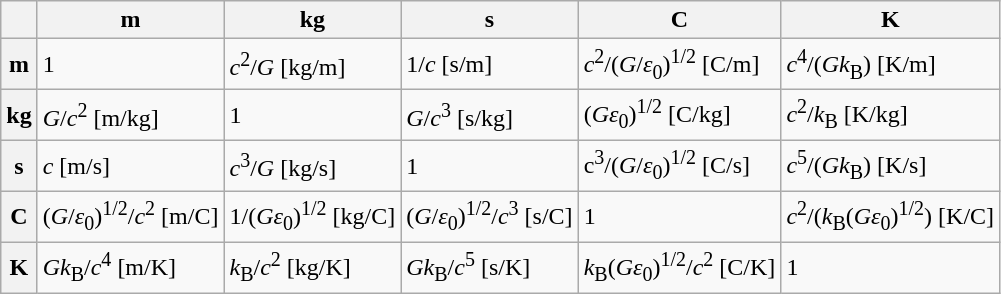<table class="wikitable center">
<tr>
<th></th>
<th>m</th>
<th>kg</th>
<th>s</th>
<th>C</th>
<th>K</th>
</tr>
<tr>
<th scope="col"><strong>m</strong></th>
<td>1</td>
<td><em>c</em><sup>2</sup>/<em>G</em> [kg/m]</td>
<td>1/<em>c</em> [s/m]</td>
<td><em>c</em><sup>2</sup>/(<em>G</em>/<em>ε</em><sub>0</sub>)<sup>1/2</sup> [C/m]</td>
<td><em>c</em><sup>4</sup>/(<em>Gk</em><sub>B</sub>) [K/m]</td>
</tr>
<tr>
<th scope="col"><strong>kg</strong></th>
<td><em>G</em>/<em>c</em><sup>2</sup> [m/kg]</td>
<td>1</td>
<td><em>G</em>/<em>c</em><sup>3</sup> [s/kg]</td>
<td>(<em>Gε</em><sub>0</sub>)<sup>1/2</sup> [C/kg]</td>
<td><em>c</em><sup>2</sup>/<em>k</em><sub>B</sub> [K/kg]</td>
</tr>
<tr>
<th scope="col"><strong>s</strong></th>
<td><em>c</em> [m/s]</td>
<td><em>c</em><sup>3</sup>/<em>G</em> [kg/s]</td>
<td>1</td>
<td>c<sup>3</sup>/(<em>G</em>/<em>ε</em><sub>0</sub>)<sup>1/2</sup> [C/s]</td>
<td><em>c</em><sup>5</sup>/(<em>Gk</em><sub>B</sub>) [K/s]</td>
</tr>
<tr>
<th scope="col"><strong>C</strong></th>
<td>(<em>G</em>/<em>ε</em><sub>0</sub>)<sup>1/2</sup>/<em>c</em><sup>2</sup> [m/C]</td>
<td>1/(<em>Gε</em><sub>0</sub>)<sup>1/2</sup> [kg/C]</td>
<td>(<em>G</em>/<em>ε</em><sub>0</sub>)<sup>1/2</sup>/<em>c</em><sup>3</sup> [s/C]</td>
<td>1</td>
<td><em>c</em><sup>2</sup>/(<em>k</em><sub>B</sub>(<em>Gε</em><sub>0</sub>)<sup>1/2</sup>) [K/C]</td>
</tr>
<tr>
<th scope="col"><strong>K</strong></th>
<td><em>Gk</em><sub>B</sub>/<em>c</em><sup>4</sup> [m/K]</td>
<td><em>k</em><sub>B</sub>/<em>c</em><sup>2</sup> [kg/K]</td>
<td><em>Gk</em><sub>B</sub>/<em>c</em><sup>5</sup> [s/K]</td>
<td><em>k</em><sub>B</sub>(<em>Gε</em><sub>0</sub>)<sup>1/2</sup>/<em>c</em><sup>2</sup> [C/K]</td>
<td>1</td>
</tr>
</table>
